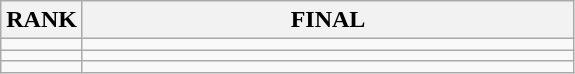<table class="wikitable">
<tr>
<th>RANK</th>
<th style="width: 20em">FINAL</th>
</tr>
<tr>
<td align="center"></td>
<td></td>
</tr>
<tr>
<td align="center"></td>
<td></td>
</tr>
<tr>
<td align="center"></td>
<td></td>
</tr>
</table>
